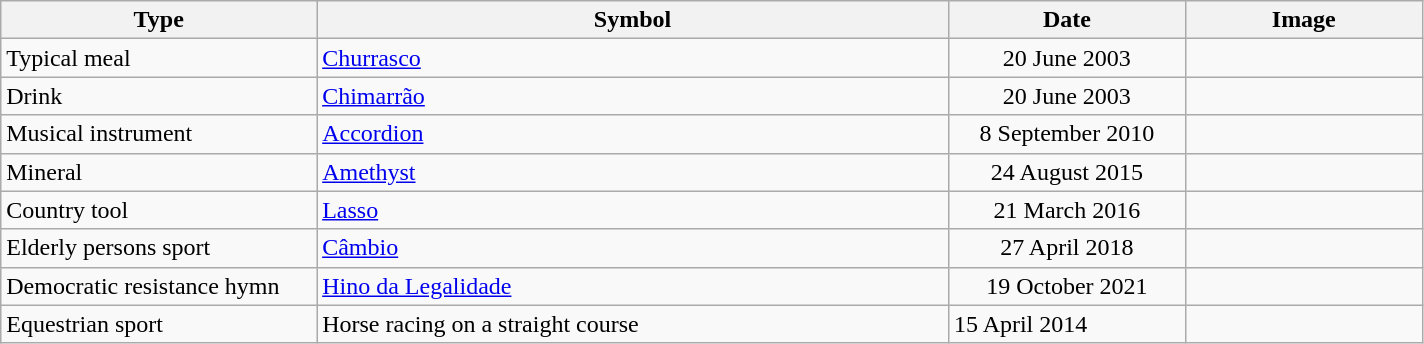<table class="wikitable">
<tr>
<th width="20%">Type</th>
<th width="40%">Symbol</th>
<th width="15%">Date</th>
<th width="15%">Image</th>
</tr>
<tr>
<td>Typical meal</td>
<td><a href='#'>Churrasco</a></td>
<td align="center">20 June 2003</td>
<td align="center"></td>
</tr>
<tr>
<td>Drink</td>
<td><a href='#'>Chimarrão</a></td>
<td align="center">20 June 2003</td>
<td></td>
</tr>
<tr>
<td>Musical instrument</td>
<td><a href='#'>Accordion</a></td>
<td align="center">8 September 2010</td>
<td></td>
</tr>
<tr>
<td>Mineral</td>
<td><a href='#'>Amethyst</a></td>
<td align="center">24 August 2015</td>
<td></td>
</tr>
<tr>
<td>Country tool</td>
<td><a href='#'>Lasso</a></td>
<td align="center">21 March 2016</td>
<td></td>
</tr>
<tr>
<td>Elderly persons sport</td>
<td><a href='#'>Câmbio</a></td>
<td align="center">27 April 2018</td>
<td></td>
</tr>
<tr>
<td>Democratic resistance hymn</td>
<td><a href='#'>Hino da Legalidade</a></td>
<td align="center">19 October 2021</td>
<td></td>
</tr>
<tr>
<td>Equestrian sport</td>
<td>Horse racing on a straight course</td>
<td>15 April 2014</td>
<td></td>
</tr>
</table>
